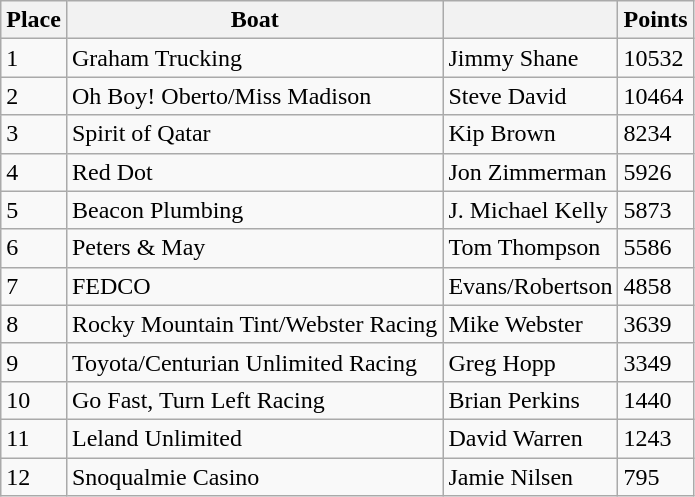<table class="wikitable">
<tr>
<th>Place</th>
<th>Boat</th>
<th></th>
<th>Points</th>
</tr>
<tr>
<td>1</td>
<td>Graham Trucking</td>
<td>Jimmy Shane</td>
<td>10532</td>
</tr>
<tr>
<td>2</td>
<td>Oh Boy! Oberto/Miss Madison</td>
<td>Steve David</td>
<td>10464</td>
</tr>
<tr>
<td>3</td>
<td>Spirit of Qatar</td>
<td>Kip Brown</td>
<td>8234</td>
</tr>
<tr>
<td>4</td>
<td>Red Dot</td>
<td>Jon Zimmerman</td>
<td>5926</td>
</tr>
<tr>
<td>5</td>
<td>Beacon Plumbing</td>
<td>J. Michael Kelly</td>
<td>5873</td>
</tr>
<tr>
<td>6</td>
<td>Peters & May</td>
<td>Tom Thompson</td>
<td>5586</td>
</tr>
<tr>
<td>7</td>
<td>FEDCO</td>
<td>Evans/Robertson</td>
<td>4858</td>
</tr>
<tr>
<td>8</td>
<td>Rocky Mountain Tint/Webster Racing</td>
<td>Mike Webster</td>
<td>3639</td>
</tr>
<tr>
<td>9</td>
<td>Toyota/Centurian Unlimited Racing</td>
<td>Greg Hopp</td>
<td>3349</td>
</tr>
<tr>
<td>10</td>
<td>Go Fast, Turn Left Racing</td>
<td>Brian Perkins</td>
<td>1440</td>
</tr>
<tr>
<td>11</td>
<td>Leland Unlimited</td>
<td>David Warren</td>
<td>1243</td>
</tr>
<tr>
<td>12</td>
<td>Snoqualmie Casino</td>
<td>Jamie Nilsen</td>
<td>795</td>
</tr>
</table>
